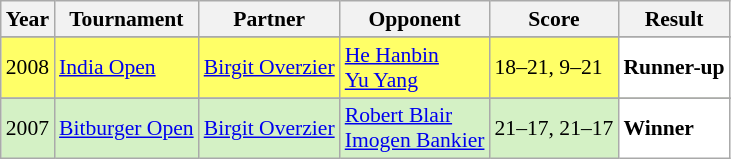<table class="sortable wikitable" style="font-size: 90%;">
<tr>
<th>Year</th>
<th>Tournament</th>
<th>Partner</th>
<th>Opponent</th>
<th>Score</th>
<th>Result</th>
</tr>
<tr>
</tr>
<tr style="background:#FFFF67">
<td align="center">2008</td>
<td align="left"><a href='#'>India Open</a></td>
<td align="left"> <a href='#'>Birgit Overzier</a></td>
<td align="left"> <a href='#'>He Hanbin</a><br> <a href='#'>Yu Yang</a></td>
<td align="left">18–21, 9–21</td>
<td style="text-align:left; background:white"> <strong>Runner-up</strong></td>
</tr>
<tr>
</tr>
<tr style="background:#D4F1C5">
<td align="center">2007</td>
<td align="left"><a href='#'>Bitburger Open</a></td>
<td align="left"> <a href='#'>Birgit Overzier</a></td>
<td align="left"> <a href='#'>Robert Blair</a><br> <a href='#'>Imogen Bankier</a></td>
<td align="left">21–17, 21–17</td>
<td style="text-align:left; background:white"> <strong>Winner</strong></td>
</tr>
</table>
